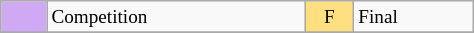<table class="wikitable" style="margin:0.5em auto; font-size:80%;position:relative;" width=25%;>
<tr>
<td bgcolor="#D0A9F5" align=center>  </td>
<td>Competition</td>
<td bgcolor="#FFDF80" align=center>F</td>
<td>Final</td>
</tr>
<tr>
</tr>
</table>
